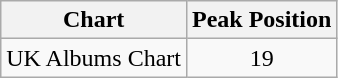<table class="wikitable">
<tr>
<th>Chart</th>
<th>Peak Position</th>
</tr>
<tr>
<td>UK Albums Chart</td>
<td style="text-align: center;">19</td>
</tr>
</table>
